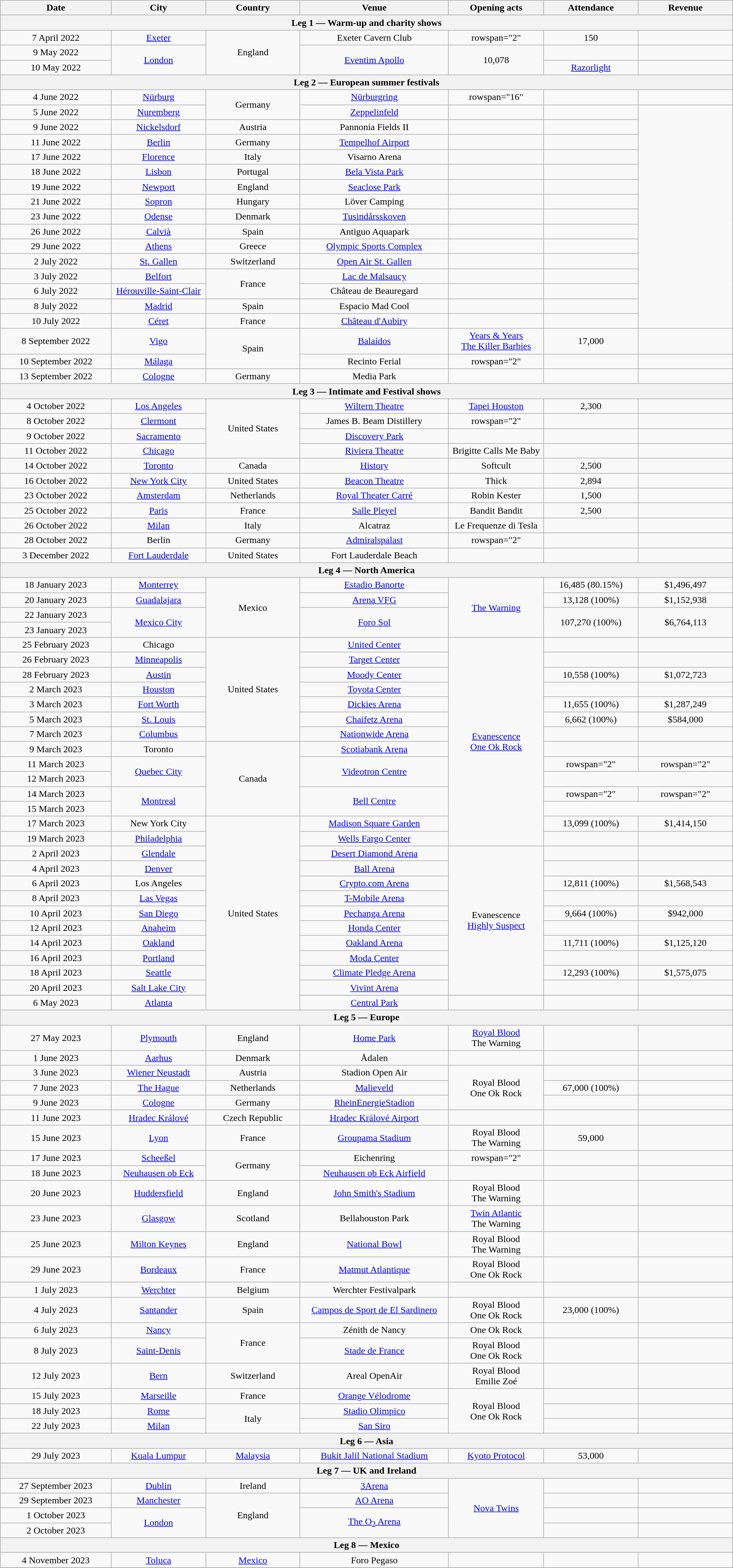<table class="wikitable plainrowheaders" style="text-align:center;">
<tr>
<th scope="col" style="width:12em;">Date</th>
<th scope="col" style="width:10em;">City</th>
<th scope="col" style="width:10em;">Country</th>
<th scope="col" style="width:16em;">Venue</th>
<th scope="col" style="width:10em;">Opening acts</th>
<th scope="col" style="width:10em;">Attendance</th>
<th scope="col" style="width:10em;">Revenue</th>
</tr>
<tr>
<th colspan="7">Leg 1 — Warm-up and charity shows</th>
</tr>
<tr>
<td>7 April 2022</td>
<td><a href='#'>Exeter</a></td>
<td rowspan="3">England</td>
<td>Exeter Cavern Club</td>
<td>rowspan="2" </td>
<td>150</td>
<td></td>
</tr>
<tr>
<td>9 May 2022</td>
<td rowspan="2"><a href='#'>London</a></td>
<td rowspan="2"><a href='#'>Eventim Apollo</a></td>
<td rowspan="2">10,078</td>
<td></td>
</tr>
<tr>
<td>10 May 2022</td>
<td><a href='#'>Razorlight</a></td>
<td></td>
</tr>
<tr>
<th colspan="7">Leg 2 — European summer festivals</th>
</tr>
<tr>
<td>4 June 2022</td>
<td><a href='#'>Nürburg</a></td>
<td rowspan="2">Germany</td>
<td><a href='#'>Nürburgring</a></td>
<td>rowspan="16" </td>
<td></td>
<td></td>
</tr>
<tr>
<td>5 June 2022</td>
<td><a href='#'>Nuremberg</a></td>
<td><a href='#'>Zeppelinfeld</a></td>
<td></td>
<td></td>
</tr>
<tr>
<td>9 June 2022</td>
<td><a href='#'>Nickelsdorf</a></td>
<td>Austria</td>
<td>Pannonia Fields II</td>
<td></td>
<td></td>
</tr>
<tr>
<td>11 June 2022</td>
<td><a href='#'>Berlin</a></td>
<td>Germany</td>
<td><a href='#'>Tempelhof Airport</a></td>
<td></td>
<td></td>
</tr>
<tr>
<td>17 June 2022</td>
<td><a href='#'>Florence</a></td>
<td>Italy</td>
<td>Visarno Arena</td>
<td></td>
<td></td>
</tr>
<tr>
<td>18 June 2022</td>
<td><a href='#'>Lisbon</a></td>
<td>Portugal</td>
<td><a href='#'>Bela Vista Park</a></td>
<td></td>
<td></td>
</tr>
<tr>
<td>19 June 2022</td>
<td><a href='#'>Newport</a></td>
<td>England</td>
<td><a href='#'>Seaclose Park</a></td>
<td></td>
<td></td>
</tr>
<tr>
<td>21 June 2022</td>
<td><a href='#'>Sopron</a></td>
<td>Hungary</td>
<td>Löver Camping</td>
<td></td>
<td></td>
</tr>
<tr>
<td>23 June 2022</td>
<td><a href='#'>Odense</a></td>
<td>Denmark</td>
<td><a href='#'>Tusindårsskoven</a></td>
<td></td>
<td></td>
</tr>
<tr>
<td>26 June 2022</td>
<td><a href='#'>Calvià</a></td>
<td>Spain</td>
<td>Antiguo Aquapark</td>
<td></td>
<td></td>
</tr>
<tr>
<td>29 June 2022</td>
<td><a href='#'>Athens</a></td>
<td>Greece</td>
<td><a href='#'>Olympic Sports Complex</a></td>
<td></td>
<td></td>
</tr>
<tr>
<td>2 July 2022</td>
<td><a href='#'>St. Gallen</a></td>
<td>Switzerland</td>
<td><a href='#'>Open Air St. Gallen</a></td>
<td></td>
<td></td>
</tr>
<tr>
<td>3 July 2022</td>
<td><a href='#'>Belfort</a></td>
<td rowspan="2">France</td>
<td><a href='#'>Lac de Malsaucy</a></td>
<td></td>
<td></td>
</tr>
<tr>
<td>6 July 2022</td>
<td><a href='#'>Hérouville-Saint-Clair</a></td>
<td>Château de Beauregard</td>
<td></td>
<td></td>
</tr>
<tr>
<td>8 July 2022</td>
<td><a href='#'>Madrid</a></td>
<td>Spain</td>
<td>Espacio Mad Cool</td>
<td></td>
<td></td>
</tr>
<tr>
<td>10 July 2022</td>
<td><a href='#'>Céret</a></td>
<td>France</td>
<td><a href='#'>Château d'Aubiry</a></td>
<td></td>
<td></td>
</tr>
<tr>
<td>8 September 2022</td>
<td><a href='#'>Vigo</a></td>
<td rowspan="2">Spain</td>
<td><a href='#'>Balaídos</a></td>
<td><a href='#'>Years & Years</a> <br> <a href='#'>The Killer Barbies</a></td>
<td>17,000</td>
<td></td>
</tr>
<tr>
<td>10 September 2022</td>
<td><a href='#'>Málaga</a></td>
<td>Recinto Ferial</td>
<td>rowspan="2" </td>
<td></td>
<td></td>
</tr>
<tr>
<td>13 September 2022</td>
<td><a href='#'>Cologne</a></td>
<td>Germany</td>
<td>Media Park</td>
<td></td>
<td></td>
</tr>
<tr>
<th colspan="7">Leg 3 — Intimate and Festival shows</th>
</tr>
<tr>
<td>4 October 2022</td>
<td><a href='#'>Los Angeles</a></td>
<td rowspan="4">United States</td>
<td><a href='#'>Wiltern Theatre</a></td>
<td><a href='#'>Tapei Houston</a></td>
<td>2,300</td>
<td></td>
</tr>
<tr>
<td>8 October 2022 </td>
<td><a href='#'>Clermont</a></td>
<td>James B. Beam Distillery</td>
<td>rowspan="2" </td>
<td></td>
<td></td>
</tr>
<tr>
<td>9 October 2022</td>
<td><a href='#'>Sacramento</a></td>
<td><a href='#'>Discovery Park</a></td>
<td></td>
<td></td>
</tr>
<tr>
<td scope="row" style="text-align:center;">11 October 2022</td>
<td><a href='#'>Chicago</a></td>
<td><a href='#'>Riviera Theatre</a></td>
<td>Brigitte Calls Me Baby</td>
<td></td>
<td></td>
</tr>
<tr>
<td>14 October 2022</td>
<td><a href='#'>Toronto</a></td>
<td>Canada</td>
<td><a href='#'>History</a></td>
<td>Softcult</td>
<td>2,500</td>
<td></td>
</tr>
<tr>
<td>16 October 2022</td>
<td><a href='#'>New York City</a></td>
<td>United States</td>
<td><a href='#'>Beacon Theatre</a></td>
<td>Thick</td>
<td>2,894</td>
<td></td>
</tr>
<tr>
<td>23 October 2022</td>
<td><a href='#'>Amsterdam</a></td>
<td>Netherlands</td>
<td><a href='#'>Royal Theater Carré</a></td>
<td>Robin Kester</td>
<td>1,500</td>
<td></td>
</tr>
<tr>
<td>25 October 2022</td>
<td><a href='#'>Paris</a></td>
<td>France</td>
<td><a href='#'>Salle Pleyel</a></td>
<td>Bandit Bandit</td>
<td>2,500</td>
<td></td>
</tr>
<tr>
<td>26 October 2022</td>
<td><a href='#'>Milan</a></td>
<td>Italy</td>
<td>Alcatraz</td>
<td>Le Frequenze di Tesla</td>
<td></td>
<td></td>
</tr>
<tr>
<td>28 October 2022</td>
<td>Berlin</td>
<td>Germany</td>
<td><a href='#'>Admiralspalast</a></td>
<td>rowspan="2" </td>
<td></td>
<td></td>
</tr>
<tr>
<td>3 December 2022</td>
<td><a href='#'>Fort Lauderdale</a></td>
<td>United States</td>
<td>Fort Lauderdale Beach</td>
<td></td>
<td></td>
</tr>
<tr>
<th colspan="7">Leg 4 <strong>— North America</strong></th>
</tr>
<tr>
<td>18 January 2023</td>
<td><a href='#'>Monterrey</a></td>
<td rowspan="4">Mexico</td>
<td><a href='#'>Estadio Banorte</a></td>
<td rowspan="4"><a href='#'>The Warning</a></td>
<td>16,485 (80.15%)</td>
<td>$1,496,497</td>
</tr>
<tr>
<td>20 January 2023</td>
<td><a href='#'>Guadalajara</a></td>
<td><a href='#'>Arena VFG</a></td>
<td>13,128 (100%)</td>
<td>$1,152,938</td>
</tr>
<tr>
<td>22 January 2023</td>
<td rowspan="2"><a href='#'>Mexico City</a></td>
<td rowspan="2"><a href='#'>Foro Sol</a></td>
<td rowspan="2">107,270 (100%)</td>
<td rowspan="2">$6,764,113</td>
</tr>
<tr>
<td>23 January 2023</td>
</tr>
<tr>
<td>25 February 2023</td>
<td>Chicago</td>
<td rowspan="7">United States</td>
<td><a href='#'>United Center</a></td>
<td rowspan="14"><a href='#'>Evanescence</a><br><a href='#'>One Ok Rock</a></td>
<td></td>
<td></td>
</tr>
<tr>
<td>26 February 2023</td>
<td><a href='#'>Minneapolis</a></td>
<td><a href='#'>Target Center</a></td>
<td></td>
<td></td>
</tr>
<tr>
<td>28 February 2023</td>
<td><a href='#'>Austin</a></td>
<td><a href='#'>Moody Center</a></td>
<td>10,558 (100%)</td>
<td>$1,072,723</td>
</tr>
<tr>
<td>2 March 2023</td>
<td><a href='#'>Houston</a></td>
<td><a href='#'>Toyota Center</a></td>
<td></td>
<td></td>
</tr>
<tr>
<td>3 March 2023</td>
<td><a href='#'>Fort Worth</a></td>
<td><a href='#'>Dickies Arena</a></td>
<td>11,655 (100%)</td>
<td>$1,287,249</td>
</tr>
<tr>
<td>5 March 2023</td>
<td><a href='#'>St. Louis</a></td>
<td><a href='#'>Chaifetz Arena</a></td>
<td>6,662 (100%)</td>
<td>$584,000</td>
</tr>
<tr>
<td>7 March 2023</td>
<td><a href='#'>Columbus</a></td>
<td><a href='#'>Nationwide Arena</a></td>
<td></td>
<td></td>
</tr>
<tr>
<td>9 March 2023</td>
<td>Toronto</td>
<td rowspan="5">Canada</td>
<td><a href='#'>Scotiabank Arena</a></td>
<td></td>
<td></td>
</tr>
<tr>
<td>11 March 2023</td>
<td rowspan="2"><a href='#'>Quebec City</a></td>
<td rowspan="2"><a href='#'>Videotron Centre</a></td>
<td>rowspan="2" </td>
<td>rowspan="2" </td>
</tr>
<tr>
<td>12 March 2023</td>
</tr>
<tr>
<td>14 March 2023</td>
<td rowspan="2"><a href='#'>Montreal</a></td>
<td rowspan="2"><a href='#'>Bell Centre</a></td>
<td>rowspan="2" </td>
<td>rowspan="2" </td>
</tr>
<tr>
<td>15 March 2023</td>
</tr>
<tr>
<td>17 March 2023</td>
<td>New York City</td>
<td rowspan="14">United States</td>
<td><a href='#'>Madison Square Garden</a></td>
<td>13,099 (100%)</td>
<td>$1,414,150</td>
</tr>
<tr>
<td>19 March 2023</td>
<td><a href='#'>Philadelphia</a></td>
<td><a href='#'>Wells Fargo Center</a></td>
<td></td>
<td></td>
</tr>
<tr>
<td>2 April 2023</td>
<td><a href='#'>Glendale</a></td>
<td><a href='#'>Desert Diamond Arena</a></td>
<td rowspan="10">Evanescence<br><a href='#'>Highly Suspect</a></td>
<td></td>
<td></td>
</tr>
<tr>
<td>4 April 2023</td>
<td><a href='#'>Denver</a></td>
<td><a href='#'>Ball Arena</a></td>
<td></td>
<td></td>
</tr>
<tr>
<td>6 April 2023</td>
<td>Los Angeles</td>
<td><a href='#'>Crypto.com Arena</a></td>
<td>12,811 (100%)</td>
<td>$1,568,543</td>
</tr>
<tr>
<td>8 April 2023</td>
<td><a href='#'>Las Vegas</a></td>
<td><a href='#'>T-Mobile Arena</a></td>
<td></td>
<td></td>
</tr>
<tr>
<td>10 April 2023</td>
<td><a href='#'>San Diego</a></td>
<td><a href='#'>Pechanga Arena</a></td>
<td>9,664 (100%)</td>
<td>$942,000</td>
</tr>
<tr>
<td>12 April 2023</td>
<td><a href='#'>Anaheim</a></td>
<td><a href='#'>Honda Center</a></td>
<td></td>
<td></td>
</tr>
<tr>
<td>14 April 2023</td>
<td><a href='#'>Oakland</a></td>
<td><a href='#'>Oakland Arena</a></td>
<td>11,711 (100%)</td>
<td>$1,125,120</td>
</tr>
<tr>
<td>16 April 2023</td>
<td><a href='#'>Portland</a></td>
<td><a href='#'>Moda Center</a></td>
<td></td>
<td></td>
</tr>
<tr>
<td>18 April 2023</td>
<td><a href='#'>Seattle</a></td>
<td><a href='#'>Climate Pledge Arena</a></td>
<td>12,293 (100%)</td>
<td>$1,575,075</td>
</tr>
<tr>
<td>20 April 2023</td>
<td><a href='#'>Salt Lake City</a></td>
<td><a href='#'>Vivint Arena</a></td>
<td></td>
<td></td>
</tr>
<tr>
</tr>
<tr>
<td>6 May 2023</td>
<td><a href='#'>Atlanta</a></td>
<td><a href='#'>Central Park</a></td>
<td></td>
<td></td>
<td></td>
</tr>
<tr>
<th colspan="7">Leg 5 — Europe</th>
</tr>
<tr>
<td>27 May 2023</td>
<td><a href='#'>Plymouth</a></td>
<td>England</td>
<td><a href='#'>Home Park</a></td>
<td><a href='#'>Royal Blood</a> <br> The Warning</td>
<td></td>
<td></td>
</tr>
<tr>
<td>1 June 2023</td>
<td><a href='#'>Aarhus</a></td>
<td>Denmark</td>
<td>Ådalen</td>
<td></td>
<td></td>
<td></td>
</tr>
<tr>
<td>3 June 2023</td>
<td><a href='#'>Wiener Neustadt</a></td>
<td>Austria</td>
<td>Stadion Open Air</td>
<td rowspan="3">Royal Blood <br> One Ok Rock</td>
<td></td>
<td></td>
</tr>
<tr>
<td>7 June 2023</td>
<td><a href='#'>The Hague</a></td>
<td>Netherlands</td>
<td><a href='#'>Malieveld</a></td>
<td>67,000 (100%)</td>
<td></td>
</tr>
<tr>
<td>9 June 2023</td>
<td><a href='#'>Cologne</a></td>
<td>Germany</td>
<td><a href='#'>RheinEnergieStadion</a></td>
<td></td>
<td></td>
</tr>
<tr>
<td>11 June 2023</td>
<td><a href='#'>Hradec Králové</a></td>
<td>Czech Republic</td>
<td><a href='#'>Hradec Králové Airport</a></td>
<td></td>
<td></td>
<td></td>
</tr>
<tr>
<td>15 June 2023</td>
<td><a href='#'>Lyon</a></td>
<td>France</td>
<td><a href='#'>Groupama Stadium</a></td>
<td>Royal Blood <br> The Warning</td>
<td>59,000</td>
<td></td>
</tr>
<tr>
<td>17 June 2023</td>
<td><a href='#'>Scheeßel</a></td>
<td rowspan="2">Germany</td>
<td>Eichenring</td>
<td>rowspan="2" </td>
<td></td>
<td></td>
</tr>
<tr>
<td>18 June 2023</td>
<td><a href='#'>Neuhausen ob Eck</a></td>
<td><a href='#'>Neuhausen ob Eck Airfield</a></td>
<td></td>
<td></td>
</tr>
<tr>
<td>20 June 2023</td>
<td><a href='#'>Huddersfield</a></td>
<td>England</td>
<td><a href='#'>John Smith's Stadium</a></td>
<td>Royal Blood <br> The Warning</td>
<td></td>
<td></td>
</tr>
<tr>
<td>23 June 2023</td>
<td><a href='#'>Glasgow</a></td>
<td>Scotland</td>
<td>Bellahouston Park</td>
<td><a href='#'>Twin Atlantic</a> <br> The Warning</td>
<td></td>
<td></td>
</tr>
<tr>
<td>25 June 2023</td>
<td><a href='#'>Milton Keynes</a></td>
<td>England</td>
<td><a href='#'>National Bowl</a></td>
<td>Royal Blood <br> The Warning</td>
<td></td>
<td></td>
</tr>
<tr>
<td>29 June 2023</td>
<td><a href='#'>Bordeaux</a></td>
<td>France</td>
<td><a href='#'>Matmut Atlantique</a></td>
<td>Royal Blood <br> One Ok Rock</td>
<td></td>
<td></td>
</tr>
<tr>
<td>1 July 2023</td>
<td><a href='#'>Werchter</a></td>
<td>Belgium</td>
<td>Werchter Festivalpark</td>
<td></td>
<td></td>
<td></td>
</tr>
<tr>
<td>4 July 2023</td>
<td><a href='#'>Santander</a></td>
<td>Spain</td>
<td><a href='#'>Campos de Sport de El Sardinero</a></td>
<td>Royal Blood <br> One Ok Rock</td>
<td>23,000 (100%)</td>
<td></td>
</tr>
<tr>
<td>6 July 2023</td>
<td><a href='#'>Nancy</a></td>
<td rowspan="2">France</td>
<td>Zénith de Nancy</td>
<td>One Ok Rock</td>
<td></td>
<td></td>
</tr>
<tr>
<td>8 July 2023</td>
<td><a href='#'>Saint-Denis</a></td>
<td><a href='#'>Stade de France</a></td>
<td>Royal Blood <br> One Ok Rock</td>
<td></td>
<td></td>
</tr>
<tr>
<td>12 July 2023</td>
<td><a href='#'>Bern</a></td>
<td>Switzerland</td>
<td>Areal OpenAir</td>
<td>Royal Blood <br> Emilie Zoé</td>
<td></td>
<td></td>
</tr>
<tr>
<td>15 July 2023</td>
<td><a href='#'>Marseille</a></td>
<td>France</td>
<td><a href='#'>Orange Vélodrome</a></td>
<td rowspan="3">Royal Blood <br> One Ok Rock</td>
<td></td>
<td></td>
</tr>
<tr>
<td>18 July 2023</td>
<td><a href='#'>Rome</a></td>
<td rowspan="2">Italy</td>
<td><a href='#'>Stadio Olimpico</a></td>
<td></td>
<td></td>
</tr>
<tr>
<td>22 July 2023</td>
<td><a href='#'>Milan</a></td>
<td><a href='#'>San Siro</a></td>
<td></td>
<td></td>
</tr>
<tr>
<th colspan="8">Leg 6 — Asia</th>
</tr>
<tr>
<td>29 July 2023</td>
<td><a href='#'>Kuala Lumpur</a></td>
<td><a href='#'>Malaysia</a></td>
<td><a href='#'>Bukit Jalil National Stadium</a></td>
<td><a href='#'>Kyoto Protocol</a></td>
<td>53,000</td>
<td></td>
</tr>
<tr>
<th colspan="9">Leg 7 — UK and Ireland</th>
</tr>
<tr>
<td>27 September 2023</td>
<td><a href='#'>Dublin</a></td>
<td>Ireland</td>
<td><a href='#'>3Arena</a></td>
<td rowspan="4"><a href='#'>Nova Twins</a></td>
<td></td>
<td></td>
</tr>
<tr>
<td>29 September 2023</td>
<td><a href='#'>Manchester</a></td>
<td rowspan="3">England</td>
<td><a href='#'>AO Arena</a></td>
<td></td>
<td></td>
</tr>
<tr>
<td>1 October 2023</td>
<td rowspan="2"><a href='#'>London</a></td>
<td rowspan="2"><a href='#'>The O<sub>2</sub> Arena</a></td>
<td></td>
<td></td>
</tr>
<tr>
<td>2 October 2023</td>
<td></td>
<td></td>
</tr>
<tr>
<th colspan="8">Leg 8 — Mexico</th>
</tr>
<tr>
<td>4 November 2023</td>
<td><a href='#'>Toluca</a></td>
<td><a href='#'>Mexico</a></td>
<td>Foro Pegaso</td>
<td></td>
<td></td>
<td></td>
</tr>
<tr>
</tr>
</table>
